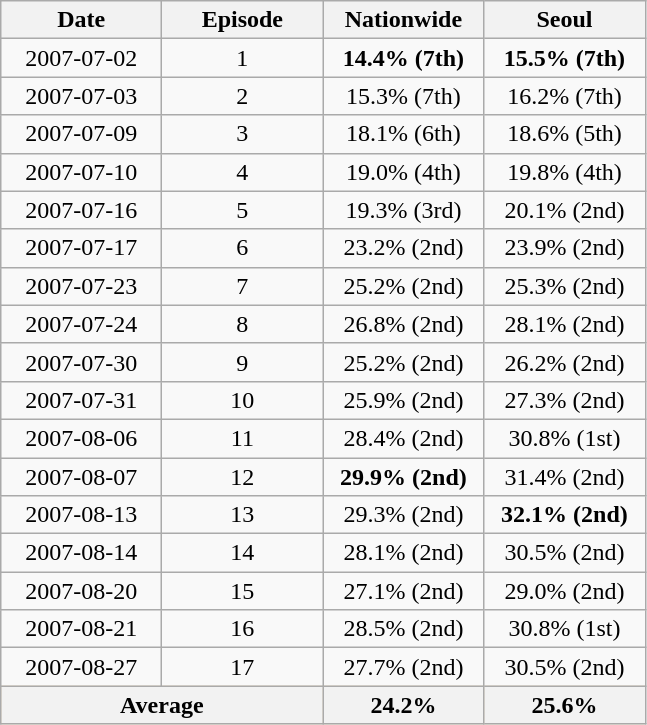<table class="wikitable">
<tr>
<th width=100>Date</th>
<th width=100>Episode</th>
<th width=100>Nationwide</th>
<th width=100>Seoul</th>
</tr>
<tr align=center>
<td>2007-07-02</td>
<td>1</td>
<td><span><strong>14.4% (7th)</strong></span></td>
<td><span><strong>15.5% (7th)</strong></span></td>
</tr>
<tr align=center>
<td>2007-07-03</td>
<td>2</td>
<td>15.3% (7th)</td>
<td>16.2% (7th)</td>
</tr>
<tr align=center>
<td>2007-07-09</td>
<td>3</td>
<td>18.1% (6th)</td>
<td>18.6% (5th)</td>
</tr>
<tr align=center>
<td>2007-07-10</td>
<td>4</td>
<td>19.0% (4th)</td>
<td>19.8% (4th)</td>
</tr>
<tr align=center>
<td>2007-07-16</td>
<td>5</td>
<td>19.3% (3rd)</td>
<td>20.1% (2nd)</td>
</tr>
<tr align=center>
<td>2007-07-17</td>
<td>6</td>
<td>23.2% (2nd)</td>
<td>23.9% (2nd)</td>
</tr>
<tr align=center>
<td>2007-07-23</td>
<td>7</td>
<td>25.2% (2nd)</td>
<td>25.3% (2nd)</td>
</tr>
<tr align=center>
<td>2007-07-24</td>
<td>8</td>
<td>26.8% (2nd)</td>
<td>28.1% (2nd)</td>
</tr>
<tr align=center>
<td>2007-07-30</td>
<td>9</td>
<td>25.2% (2nd)</td>
<td>26.2% (2nd)</td>
</tr>
<tr align=center>
<td>2007-07-31</td>
<td>10</td>
<td>25.9% (2nd)</td>
<td>27.3% (2nd)</td>
</tr>
<tr align=center>
<td>2007-08-06</td>
<td>11</td>
<td>28.4% (2nd)</td>
<td>30.8% (1st)</td>
</tr>
<tr align=center>
<td>2007-08-07</td>
<td>12</td>
<td><span><strong>29.9% (2nd)</strong></span></td>
<td>31.4% (2nd)</td>
</tr>
<tr align=center>
<td>2007-08-13</td>
<td>13</td>
<td>29.3% (2nd)</td>
<td><span><strong>32.1% (2nd)</strong></span></td>
</tr>
<tr align=center>
<td>2007-08-14</td>
<td>14</td>
<td>28.1% (2nd)</td>
<td>30.5% (2nd)</td>
</tr>
<tr align=center>
<td>2007-08-20</td>
<td>15</td>
<td>27.1% (2nd)</td>
<td>29.0% (2nd)</td>
</tr>
<tr align=center>
<td>2007-08-21</td>
<td>16</td>
<td>28.5% (2nd)</td>
<td>30.8% (1st)</td>
</tr>
<tr align=center>
<td>2007-08-27</td>
<td>17</td>
<td>27.7% (2nd)</td>
<td>30.5% (2nd)</td>
</tr>
<tr align="center" style="background:#ffdead;">
<th colspan=2>Average</th>
<th><span> 24.2%</span></th>
<th><span> 25.6%</span></th>
</tr>
</table>
